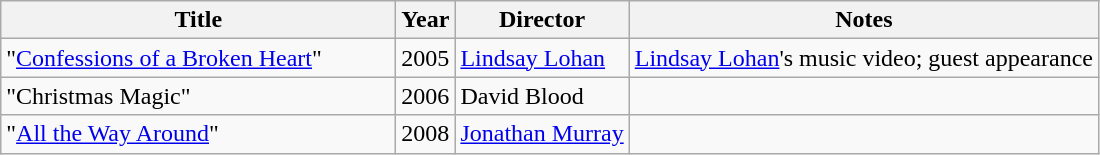<table class="wikitable">
<tr>
<th scope="col" style="width:16em;">Title</th>
<th>Year</th>
<th>Director</th>
<th>Notes</th>
</tr>
<tr>
<td scope="row">"<a href='#'>Confessions of a Broken Heart</a>"</td>
<td>2005</td>
<td><a href='#'>Lindsay Lohan</a></td>
<td><a href='#'>Lindsay Lohan</a>'s music video; guest appearance</td>
</tr>
<tr>
<td scope="row">"Christmas Magic"</td>
<td>2006</td>
<td>David Blood</td>
<td></td>
</tr>
<tr>
<td scope="row">"<a href='#'>All the Way Around</a>"</td>
<td>2008</td>
<td><a href='#'>Jonathan Murray</a></td>
<td></td>
</tr>
</table>
